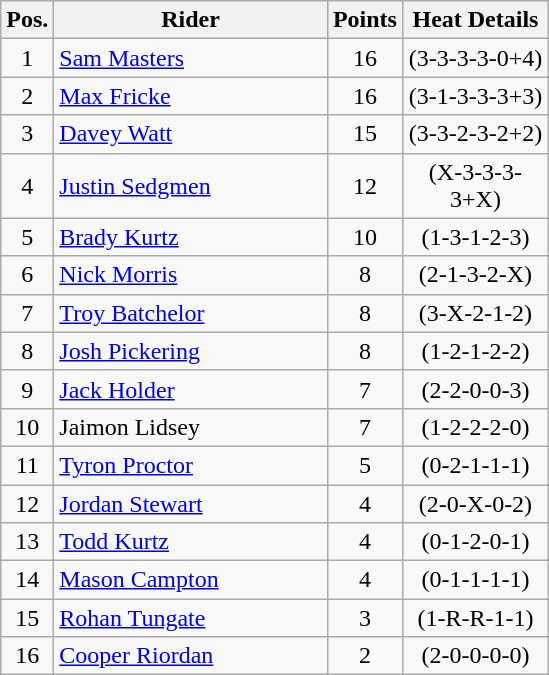<table class=wikitable>
<tr>
<th width=25px>Pos.</th>
<th width=175px>Rider</th>
<th width=40px>Points</th>
<th width=90px>Heat Details</th>
</tr>
<tr align=center >
<td>1</td>
<td align=left><a href='#'>Sam Masters</a></td>
<td>16</td>
<td>(3-3-3-3-0+4)</td>
</tr>
<tr align=center >
<td>2</td>
<td align=left><a href='#'>Max Fricke</a></td>
<td>16</td>
<td>(3-1-3-3-3+3)</td>
</tr>
<tr align=center >
<td>3</td>
<td align=left><a href='#'>Davey Watt</a></td>
<td>15</td>
<td>(3-3-2-3-2+2)</td>
</tr>
<tr align=center >
<td>4</td>
<td align=left><a href='#'>Justin Sedgmen</a></td>
<td>12</td>
<td>(X-3-3-3-3+X)</td>
</tr>
<tr align=center >
<td>5</td>
<td align=left><a href='#'>Brady Kurtz</a></td>
<td>10</td>
<td>(1-3-1-2-3)</td>
</tr>
<tr align=center >
<td>6</td>
<td align=left><a href='#'>Nick Morris</a></td>
<td>8</td>
<td>(2-1-3-2-X)</td>
</tr>
<tr align=center >
<td>7</td>
<td align=left><a href='#'>Troy Batchelor</a></td>
<td>8</td>
<td>(3-X-2-1-2)</td>
</tr>
<tr align=center>
<td>8</td>
<td align=left><a href='#'>Josh Pickering</a></td>
<td>8</td>
<td>(1-2-1-2-2)</td>
</tr>
<tr align=center>
<td>9</td>
<td align=left><a href='#'>Jack Holder</a></td>
<td>7</td>
<td>(2-2-0-0-3)</td>
</tr>
<tr align=center>
<td>10</td>
<td align=left>Jaimon Lidsey</td>
<td>7</td>
<td>(1-2-2-2-0)</td>
</tr>
<tr align=center>
<td>11</td>
<td align=left><a href='#'>Tyron Proctor</a></td>
<td>5</td>
<td>(0-2-1-1-1)</td>
</tr>
<tr align=center>
<td>12</td>
<td align=left><a href='#'>Jordan Stewart</a></td>
<td>4</td>
<td>(2-0-X-0-2)</td>
</tr>
<tr align=center>
<td>13</td>
<td align=left><a href='#'>Todd Kurtz</a></td>
<td>4</td>
<td>(0-1-2-0-1)</td>
</tr>
<tr align=center>
<td>14</td>
<td align=left><a href='#'>Mason Campton</a></td>
<td>4</td>
<td>(0-1-1-1-1)</td>
</tr>
<tr align=center>
<td>15</td>
<td align=left><a href='#'>Rohan Tungate</a></td>
<td>3</td>
<td>(1-R-R-1-1)</td>
</tr>
<tr align=center>
<td>16</td>
<td align=left><a href='#'>Cooper Riordan</a></td>
<td>2</td>
<td>(2-0-0-0-0)</td>
</tr>
</table>
